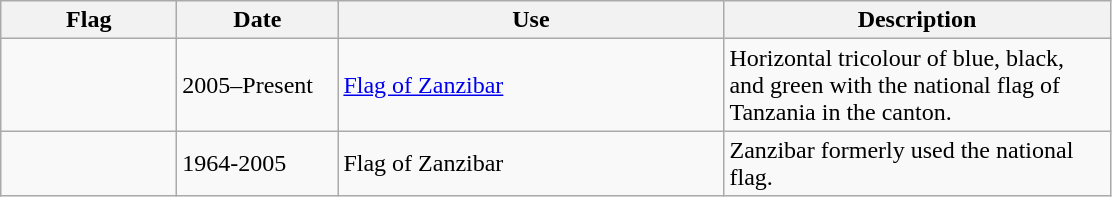<table class="wikitable">
<tr>
<th style="width:110px;">Flag</th>
<th style="width:100px;">Date</th>
<th style="width:250px;">Use</th>
<th style="width:250px;">Description</th>
</tr>
<tr>
<td></td>
<td>2005–Present</td>
<td><a href='#'>Flag of Zanzibar</a></td>
<td>Horizontal tricolour of blue, black, and green with the national flag of Tanzania in the canton.</td>
</tr>
<tr>
<td></td>
<td>1964-2005</td>
<td>Flag of Zanzibar</td>
<td>Zanzibar formerly used the national flag.</td>
</tr>
</table>
